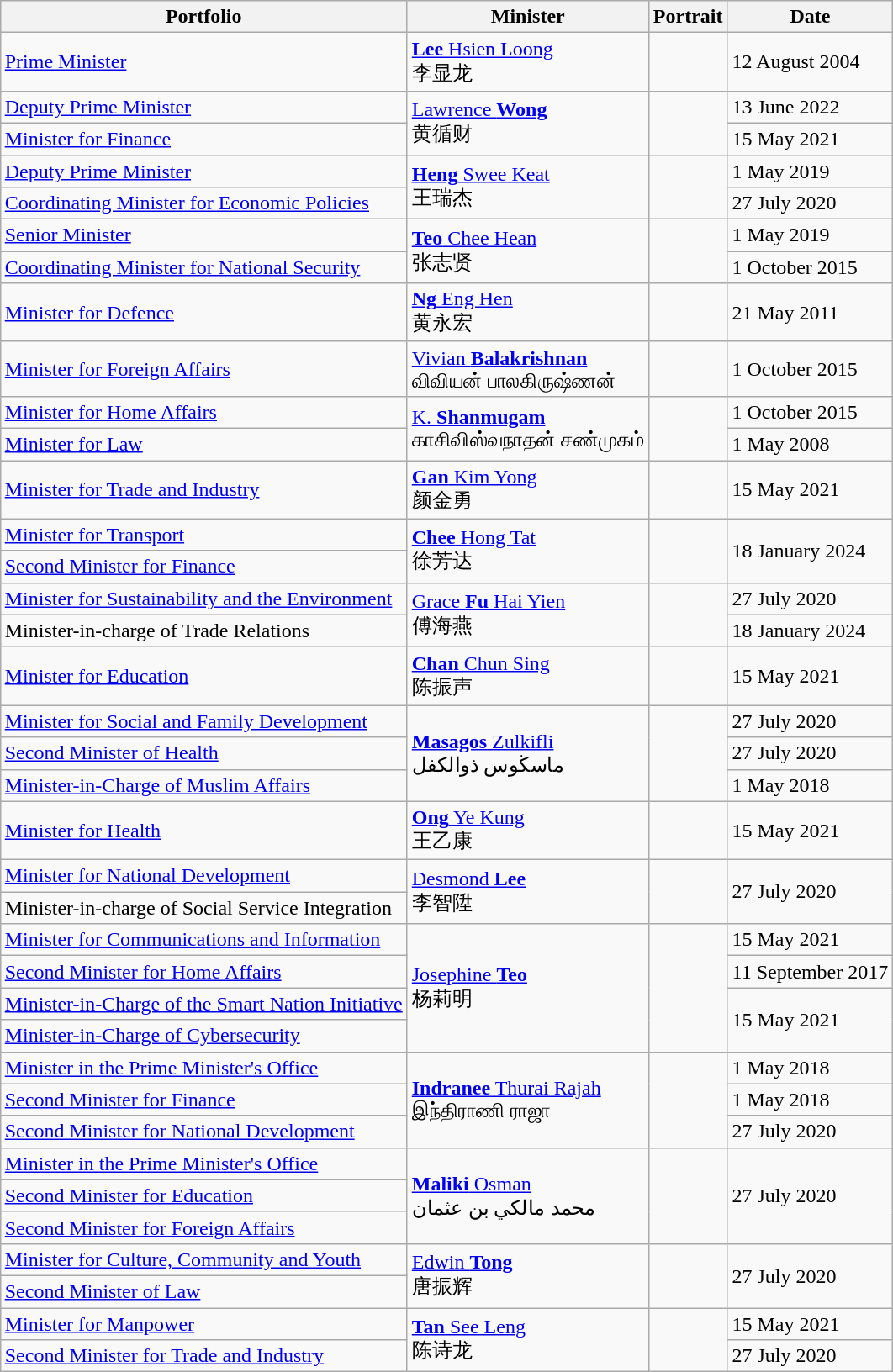<table class="wikitable" style="margin: 1em auto 1em auto">
<tr>
<th>Portfolio</th>
<th>Minister</th>
<th>Portrait</th>
<th>Date</th>
</tr>
<tr>
<td><a href='#'>Prime Minister</a></td>
<td><a href='#'><strong>Lee</strong> Hsien Loong</a><br> 李显龙</td>
<td></td>
<td>12 August 2004</td>
</tr>
<tr>
<td><a href='#'>Deputy Prime Minister</a></td>
<td rowspan=2><a href='#'>Lawrence <strong>Wong</strong></a><br>黄循财</td>
<td rowspan=2></td>
<td>13 June 2022</td>
</tr>
<tr>
<td><a href='#'>Minister for Finance</a></td>
<td>15 May 2021</td>
</tr>
<tr>
<td><a href='#'>Deputy Prime Minister</a></td>
<td rowspan="2"><a href='#'><strong>Heng</strong> Swee Keat</a> <br>王瑞杰</td>
<td rowspan="2"></td>
<td>1 May 2019</td>
</tr>
<tr>
<td><a href='#'>Coordinating Minister for Economic Policies</a></td>
<td>27 July 2020</td>
</tr>
<tr>
<td><a href='#'>Senior Minister</a></td>
<td rowspan="2"><a href='#'><strong>Teo</strong> Chee Hean</a> <br>张志贤</td>
<td rowspan="2"></td>
<td>1 May 2019</td>
</tr>
<tr>
<td><a href='#'>Coordinating Minister for National Security</a></td>
<td>1 October 2015</td>
</tr>
<tr>
<td><a href='#'>Minister for Defence</a></td>
<td><a href='#'> <strong>Ng</strong> Eng Hen</a> <br> 黄永宏</td>
<td></td>
<td>21 May 2011</td>
</tr>
<tr>
<td><a href='#'>Minister for Foreign Affairs</a></td>
<td><a href='#'> Vivian <strong>Balakrishnan</strong></a><br>விவியன் பாலகிருஷ்ணன்</td>
<td></td>
<td>1 October 2015</td>
</tr>
<tr>
<td><a href='#'>Minister for Home Affairs</a></td>
<td rowspan="2"><a href='#'>K. <strong>Shanmugam</strong></a><br>காசிவிஸ்வநாதன் சண்முகம்</td>
<td rowspan="2"></td>
<td>1 October 2015</td>
</tr>
<tr>
<td><a href='#'>Minister for Law</a></td>
<td>1 May 2008</td>
</tr>
<tr>
<td><a href='#'>Minister for Trade and Industry</a></td>
<td><a href='#'><strong>Gan</strong> Kim Yong</a><br>颜金勇</td>
<td></td>
<td>15 May 2021</td>
</tr>
<tr>
<td><a href='#'>Minister for Transport</a></td>
<td rowspan="2"><a href='#'><strong>Chee</strong> Hong Tat</a><br>徐芳达</td>
<td rowspan="2"></td>
<td rowspan="2">18 January 2024</td>
</tr>
<tr>
<td><a href='#'>Second Minister for Finance</a></td>
</tr>
<tr>
<td><a href='#'>Minister for Sustainability and the Environment</a></td>
<td rowspan="2"><a href='#'>Grace <strong>Fu</strong> Hai Yien</a><br>傅海燕</td>
<td rowspan="2"></td>
<td>27 July 2020</td>
</tr>
<tr>
<td>Minister-in-charge of Trade Relations</td>
<td>18 January 2024</td>
</tr>
<tr>
<td><a href='#'>Minister for Education</a></td>
<td><a href='#'><strong>Chan</strong> Chun Sing</a> <br>陈振声</td>
<td></td>
<td>15 May 2021</td>
</tr>
<tr>
<td><a href='#'>Minister for Social and Family Development</a></td>
<td rowspan="3"><a href='#'><strong>Masagos</strong> Zulkifli</a> <br>ماسڬوس ذوالكفل</td>
<td rowspan="3"></td>
<td>27 July 2020</td>
</tr>
<tr>
<td><a href='#'>Second Minister of Health</a></td>
<td>27 July 2020</td>
</tr>
<tr>
<td><a href='#'>Minister-in-Charge of Muslim Affairs</a></td>
<td>1 May 2018</td>
</tr>
<tr>
<td><a href='#'>Minister for Health</a></td>
<td><a href='#'><strong>Ong</strong> Ye Kung</a> <br>王乙康</td>
<td></td>
<td>15 May 2021</td>
</tr>
<tr>
<td><a href='#'>Minister for National Development</a></td>
<td rowspan="2"><a href='#'>Desmond <strong>Lee</strong></a> <br>李智陞</td>
<td rowspan="2"></td>
<td rowspan="2">27 July 2020</td>
</tr>
<tr>
<td>Minister-in-charge of Social Service Integration</td>
</tr>
<tr>
<td><a href='#'>Minister for Communications and Information</a></td>
<td rowspan=4><a href='#'>Josephine <strong>Teo</strong></a><br>杨莉明</td>
<td rowspan=4></td>
<td>15 May 2021</td>
</tr>
<tr>
<td><a href='#'>Second Minister for Home Affairs</a></td>
<td>11 September 2017</td>
</tr>
<tr>
<td><a href='#'>Minister-in-Charge of the Smart Nation Initiative</a></td>
<td rowspan=2>15 May 2021</td>
</tr>
<tr>
<td><a href='#'>Minister-in-Charge of Cybersecurity</a></td>
</tr>
<tr>
<td><a href='#'>Minister in the Prime Minister's Office</a></td>
<td rowspan="3"><a href='#'><strong>Indranee</strong> Thurai Rajah</a><br>இந்திராணி ராஜா</td>
<td rowspan="3"></td>
<td>1 May 2018</td>
</tr>
<tr>
<td><a href='#'>Second Minister for Finance</a></td>
<td>1 May 2018</td>
</tr>
<tr>
<td><a href='#'>Second Minister for National Development</a></td>
<td>27 July 2020</td>
</tr>
<tr>
<td><a href='#'>Minister in the Prime Minister's Office</a></td>
<td rowspan="3"><a href='#'> <strong>Maliki</strong> Osman</a> <br>محمد مالكي بن عثمان</td>
<td rowspan="3"></td>
<td rowspan="3">27 July 2020</td>
</tr>
<tr>
<td><a href='#'>Second Minister for Education</a></td>
</tr>
<tr>
<td><a href='#'>Second Minister for Foreign Affairs</a></td>
</tr>
<tr>
<td><a href='#'>Minister for Culture, Community and Youth</a></td>
<td rowspan="2"><a href='#'>Edwin <strong>Tong</strong></a> <br> 唐振辉</td>
<td rowspan="2"></td>
<td rowspan="2">27 July 2020</td>
</tr>
<tr>
<td><a href='#'>Second Minister of Law</a></td>
</tr>
<tr>
<td><a href='#'>Minister for Manpower</a></td>
<td rowspan="2"><a href='#'> <strong>Tan</strong> See Leng</a><br> 陈诗龙</td>
<td rowspan="2"></td>
<td>15 May 2021</td>
</tr>
<tr>
<td><a href='#'>Second Minister for Trade and Industry</a></td>
<td>27 July 2020</td>
</tr>
</table>
